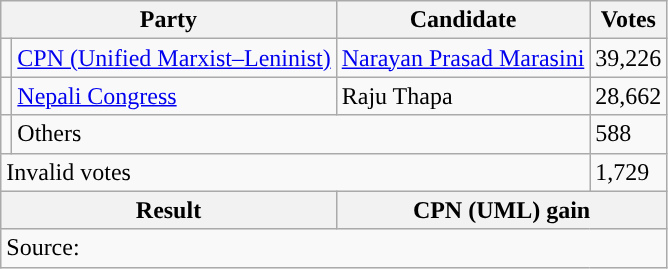<table class="wikitable">
<tr>
<th colspan="2">Party</th>
<th>Candidate</th>
<th>Votes</th>
</tr>
<tr>
<td style="background-color:"></td>
<td><a href='#'>CPN (Unified Marxist–Leninist)</a></td>
<td><a href='#'>Narayan Prasad Marasini</a></td>
<td>39,226</td>
</tr>
<tr>
<td style="background-color:"></td>
<td><a href='#'>Nepali Congress</a></td>
<td>Raju Thapa</td>
<td>28,662</td>
</tr>
<tr>
<td></td>
<td colspan="2">Others</td>
<td>588</td>
</tr>
<tr>
<td colspan="3">Invalid votes</td>
<td>1,729</td>
</tr>
<tr>
<th colspan="2">Result</th>
<th colspan="2">CPN (UML) gain</th>
</tr>
<tr>
<td colspan="4">Source: </td>
</tr>
</table>
